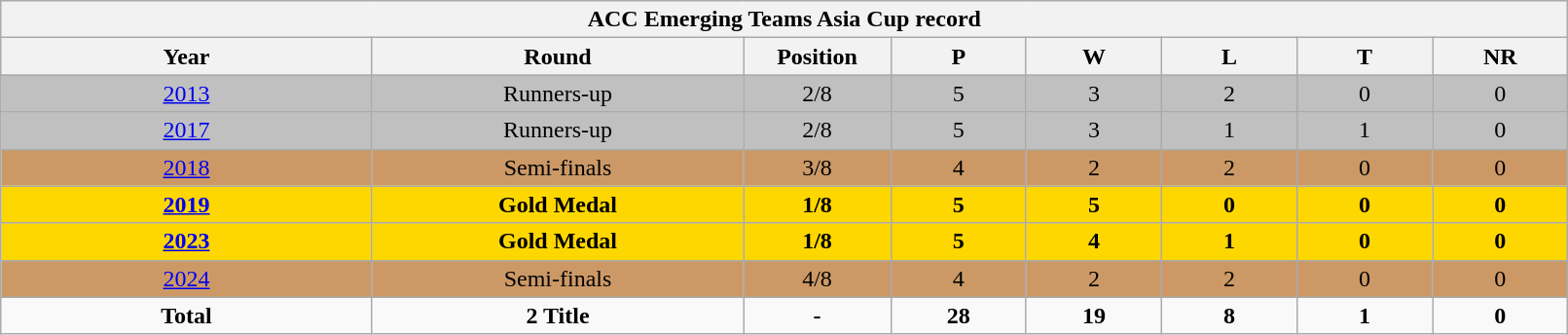<table class="wikitable" style="text-align: center; width:85%">
<tr>
<th colspan=10>ACC Emerging Teams Asia Cup record</th>
</tr>
<tr>
<th width=150>Year</th>
<th width=150>Round</th>
<th width=50>Position</th>
<th width=50>P</th>
<th width=50>W</th>
<th width=50>L</th>
<th width=50>T</th>
<th width=50>NR</th>
</tr>
<tr style="background:silver;">
<td> <a href='#'>2013</a></td>
<td>Runners-up</td>
<td>2/8</td>
<td>5</td>
<td>3</td>
<td>2</td>
<td>0</td>
<td>0</td>
</tr>
<tr style="background:silver;">
<td> <a href='#'>2017</a></td>
<td>Runners-up</td>
<td>2/8</td>
<td>5</td>
<td>3</td>
<td>1</td>
<td>1</td>
<td>0</td>
</tr>
<tr style="background:#cc9966;">
<td>   <a href='#'>2018</a></td>
<td>Semi-finals</td>
<td>3/8</td>
<td>4</td>
<td>2</td>
<td>2</td>
<td>0</td>
<td>0</td>
</tr>
<tr style="background:gold;">
<td> <strong><a href='#'>2019</a></strong></td>
<td><strong>Gold Medal</strong></td>
<td><strong>1/8</strong></td>
<td><strong>5</strong></td>
<td><strong>5</strong></td>
<td><strong>0</strong></td>
<td><strong>0</strong></td>
<td><strong>0</strong></td>
</tr>
<tr style="background:gold;">
<td> <strong><a href='#'>2023</a></strong></td>
<td><strong>Gold Medal</strong></td>
<td><strong>1/8</strong></td>
<td><strong>5</strong></td>
<td><strong>4</strong></td>
<td><strong>1</strong></td>
<td><strong>0</strong></td>
<td><strong>0</strong></td>
</tr>
<tr style="background:#cc9966;">
<td> <a href='#'>2024</a></td>
<td>Semi-finals</td>
<td>4/8</td>
<td>4</td>
<td>2</td>
<td>2</td>
<td>0</td>
<td>0</td>
</tr>
<tr>
<td><strong>Total</strong></td>
<td><strong>2 Title</strong></td>
<td><strong>-</strong></td>
<td><strong>28</strong></td>
<td><strong>19</strong></td>
<td><strong>8</strong></td>
<td><strong>1</strong></td>
<td><strong>0</strong></td>
</tr>
</table>
